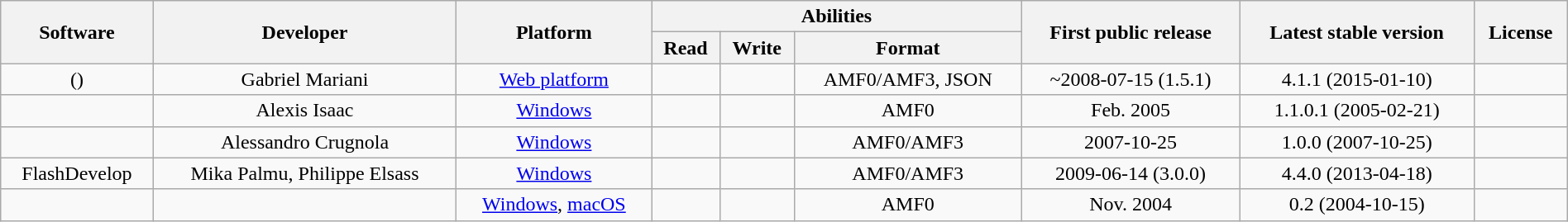<table class="wikitable" style="text-align:center; width:100%;">
<tr>
<th rowspan="2">Software</th>
<th rowspan="2">Developer</th>
<th rowspan="2">Platform</th>
<th colspan="3">Abilities</th>
<th rowspan="2">First public release</th>
<th rowspan="2">Latest stable version</th>
<th rowspan="2">License</th>
</tr>
<tr>
<th>Read</th>
<th>Write</th>
<th>Format</th>
</tr>
<tr>
<td> ()</td>
<td>Gabriel Mariani</td>
<td><a href='#'>Web platform</a></td>
<td></td>
<td></td>
<td>AMF0/AMF3, JSON</td>
<td>~2008-07-15 (1.5.1)</td>
<td>4.1.1 (2015-01-10)</td>
<td></td>
</tr>
<tr>
<td></td>
<td>Alexis Isaac</td>
<td><a href='#'>Windows</a></td>
<td></td>
<td></td>
<td>AMF0</td>
<td>Feb. 2005</td>
<td>1.1.0.1 (2005-02-21)</td>
<td></td>
</tr>
<tr>
<td></td>
<td>Alessandro Crugnola</td>
<td><a href='#'>Windows</a></td>
<td></td>
<td></td>
<td>AMF0/AMF3</td>
<td>2007-10-25</td>
<td>1.0.0 (2007-10-25)</td>
<td></td>
</tr>
<tr>
<td>FlashDevelop</td>
<td>Mika Palmu, Philippe Elsass</td>
<td><a href='#'>Windows</a></td>
<td></td>
<td></td>
<td>AMF0/AMF3</td>
<td>2009-06-14 (3.0.0)</td>
<td>4.4.0 (2013-04-18)</td>
<td></td>
</tr>
<tr>
<td></td>
<td></td>
<td><a href='#'>Windows</a>, <a href='#'>macOS</a></td>
<td></td>
<td></td>
<td>AMF0</td>
<td>Nov. 2004</td>
<td>0.2 (2004-10-15)</td>
<td></td>
</tr>
</table>
